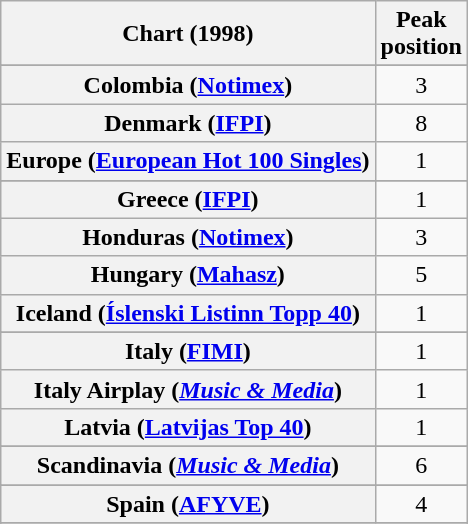<table class="wikitable sortable plainrowheaders" style="text-align:center">
<tr>
<th>Chart (1998)</th>
<th>Peak<br>position</th>
</tr>
<tr>
</tr>
<tr>
</tr>
<tr>
</tr>
<tr>
</tr>
<tr>
</tr>
<tr>
</tr>
<tr>
<th scope="row">Colombia (<a href='#'>Notimex</a>)</th>
<td>3</td>
</tr>
<tr>
<th scope="row">Denmark (<a href='#'>IFPI</a>)</th>
<td>8</td>
</tr>
<tr>
<th scope="row">Europe (<a href='#'>European Hot 100 Singles</a>)</th>
<td>1</td>
</tr>
<tr>
</tr>
<tr>
</tr>
<tr>
</tr>
<tr>
<th scope="row">Greece (<a href='#'>IFPI</a>)</th>
<td>1</td>
</tr>
<tr>
<th scope="row">Honduras (<a href='#'>Notimex</a>)</th>
<td>3</td>
</tr>
<tr>
<th scope="row">Hungary (<a href='#'>Mahasz</a>)</th>
<td>5</td>
</tr>
<tr>
<th scope="row">Iceland (<a href='#'>Íslenski Listinn Topp 40</a>)</th>
<td>1</td>
</tr>
<tr>
</tr>
<tr>
<th scope="row">Italy (<a href='#'>FIMI</a>)</th>
<td>1</td>
</tr>
<tr>
<th scope="row">Italy Airplay (<em><a href='#'>Music & Media</a></em>)</th>
<td>1</td>
</tr>
<tr>
<th scope="row">Latvia (<a href='#'>Latvijas Top 40</a>)</th>
<td>1</td>
</tr>
<tr>
</tr>
<tr>
</tr>
<tr>
</tr>
<tr>
<th scope="row">Scandinavia (<em><a href='#'>Music & Media</a></em>)</th>
<td>6</td>
</tr>
<tr>
</tr>
<tr>
<th scope="row">Spain (<a href='#'>AFYVE</a>)</th>
<td>4</td>
</tr>
<tr>
</tr>
<tr>
</tr>
<tr>
</tr>
<tr>
</tr>
<tr>
</tr>
<tr>
</tr>
<tr>
</tr>
<tr>
</tr>
<tr>
</tr>
<tr>
</tr>
</table>
